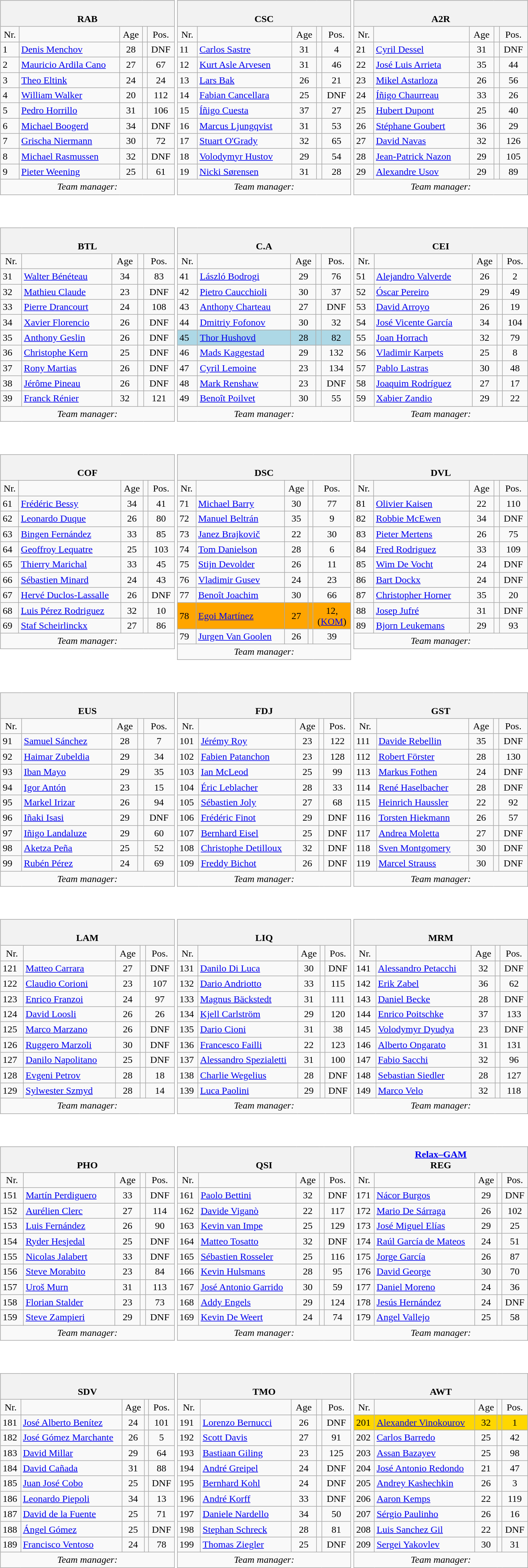<table>
<tr valign=top>
<td width=33%><br><table class="wikitable" style="width:100%">
<tr>
<th colspan=5><br> RAB</th>
</tr>
<tr align=center class=small>
<td>Nr.</td>
<td></td>
<td>Age</td>
<td></td>
<td>Pos.</td>
</tr>
<tr>
<td>1</td>
<td><a href='#'>Denis Menchov</a></td>
<td align=center>28</td>
<td></td>
<td align=center>DNF</td>
</tr>
<tr>
<td>2</td>
<td><a href='#'>Mauricio Ardila Cano</a></td>
<td align=center>27</td>
<td></td>
<td align=center>67</td>
</tr>
<tr>
<td>3</td>
<td><a href='#'>Theo Eltink</a></td>
<td align=center>24</td>
<td></td>
<td align=center>24</td>
</tr>
<tr>
<td>4</td>
<td><a href='#'>William Walker</a></td>
<td align=center>20</td>
<td></td>
<td align=center>112</td>
</tr>
<tr>
<td>5</td>
<td><a href='#'>Pedro Horrillo</a></td>
<td align=center>31</td>
<td></td>
<td align=center>106</td>
</tr>
<tr>
<td>6</td>
<td><a href='#'>Michael Boogerd</a></td>
<td align=center>34</td>
<td></td>
<td align=center>DNF</td>
</tr>
<tr>
<td>7</td>
<td><a href='#'>Grischa Niermann</a></td>
<td align=center>30</td>
<td></td>
<td align=center>72</td>
</tr>
<tr>
<td>8</td>
<td><a href='#'>Michael Rasmussen</a></td>
<td align=center>32</td>
<td></td>
<td align=center>DNF</td>
</tr>
<tr>
<td>9</td>
<td><a href='#'>Pieter Weening</a></td>
<td align=center>25</td>
<td></td>
<td align=center>61</td>
</tr>
<tr align=center>
<td colspan=5><em>Team manager:</em> <br></td>
</tr>
</table>
</td>
<td width=33%><br><table class="wikitable" style="width:100%">
<tr>
<th colspan=5><br> CSC</th>
</tr>
<tr align=center class=small>
<td>Nr.</td>
<td></td>
<td>Age</td>
<td></td>
<td>Pos.</td>
</tr>
<tr>
<td>11</td>
<td><a href='#'>Carlos Sastre</a></td>
<td align=center>31</td>
<td></td>
<td align=center>4</td>
</tr>
<tr>
<td>12</td>
<td><a href='#'>Kurt Asle Arvesen</a></td>
<td align=center>31</td>
<td></td>
<td align=center>46</td>
</tr>
<tr>
<td>13</td>
<td><a href='#'>Lars Bak</a></td>
<td align=center>26</td>
<td></td>
<td align=center>21</td>
</tr>
<tr>
<td>14</td>
<td><a href='#'>Fabian Cancellara</a></td>
<td align=center>25</td>
<td></td>
<td align=center>DNF</td>
</tr>
<tr>
<td>15</td>
<td><a href='#'>Íñigo Cuesta</a></td>
<td align=center>37</td>
<td></td>
<td align=center>27</td>
</tr>
<tr>
<td>16</td>
<td><a href='#'>Marcus Ljungqvist</a></td>
<td align=center>31</td>
<td></td>
<td align=center>53</td>
</tr>
<tr>
<td>17</td>
<td><a href='#'>Stuart O'Grady</a></td>
<td align=center>32</td>
<td></td>
<td align=center>65</td>
</tr>
<tr>
<td>18</td>
<td><a href='#'>Volodymyr Hustov</a></td>
<td align=center>29</td>
<td></td>
<td align=center>54</td>
</tr>
<tr>
<td>19</td>
<td><a href='#'>Nicki Sørensen</a></td>
<td align=center>31</td>
<td></td>
<td align=center>28</td>
</tr>
<tr align=center>
<td colspan=5><em>Team manager:</em> <br></td>
</tr>
</table>
</td>
<td width=33%><br><table class="wikitable" style="width:100%">
<tr>
<th colspan=5><br> A2R</th>
</tr>
<tr align=center class=small>
<td>Nr.</td>
<td></td>
<td>Age</td>
<td></td>
<td>Pos.</td>
</tr>
<tr>
<td>21</td>
<td><a href='#'>Cyril Dessel</a></td>
<td align=center>31</td>
<td></td>
<td align=center>DNF</td>
</tr>
<tr>
<td>22</td>
<td><a href='#'>José Luis Arrieta</a></td>
<td align=center>35</td>
<td></td>
<td align=center>44</td>
</tr>
<tr>
<td>23</td>
<td><a href='#'>Mikel Astarloza</a></td>
<td align=center>26</td>
<td></td>
<td align=center>56</td>
</tr>
<tr>
<td>24</td>
<td><a href='#'>Íñigo Chaurreau</a></td>
<td align=center>33</td>
<td></td>
<td align=center>26</td>
</tr>
<tr>
<td>25</td>
<td><a href='#'>Hubert Dupont</a></td>
<td align=center>25</td>
<td></td>
<td align=center>40</td>
</tr>
<tr>
<td>26</td>
<td><a href='#'>Stéphane Goubert</a></td>
<td align=center>36</td>
<td></td>
<td align=center>29</td>
</tr>
<tr>
<td>27</td>
<td><a href='#'>David Navas</a></td>
<td align=center>32</td>
<td></td>
<td align=center>126</td>
</tr>
<tr>
<td>28</td>
<td><a href='#'>Jean-Patrick Nazon</a></td>
<td align=center>29</td>
<td></td>
<td align=center>105</td>
</tr>
<tr>
<td>29</td>
<td><a href='#'>Alexandre Usov</a></td>
<td align=center>29</td>
<td></td>
<td align=center>89</td>
</tr>
<tr align=center>
<td colspan=5><em>Team manager:</em> <br></td>
</tr>
</table>
</td>
</tr>
<tr valign=top>
<td><br><table class="wikitable" style="width:100%">
<tr>
<th colspan=5><br> BTL</th>
</tr>
<tr align=center class=small>
<td>Nr.</td>
<td></td>
<td>Age</td>
<td></td>
<td>Pos.</td>
</tr>
<tr>
<td>31</td>
<td><a href='#'>Walter Bénéteau</a></td>
<td align=center>34</td>
<td></td>
<td align=center>83</td>
</tr>
<tr>
<td>32</td>
<td><a href='#'>Mathieu Claude</a></td>
<td align=center>23</td>
<td></td>
<td align=center>DNF</td>
</tr>
<tr>
<td>33</td>
<td><a href='#'>Pierre Drancourt</a></td>
<td align=center>24</td>
<td></td>
<td align=center>108</td>
</tr>
<tr>
<td>34</td>
<td><a href='#'>Xavier Florencio</a></td>
<td align=center>26</td>
<td></td>
<td align=center>DNF</td>
</tr>
<tr>
<td>35</td>
<td><a href='#'>Anthony Geslin</a></td>
<td align=center>26</td>
<td></td>
<td align=center>DNF</td>
</tr>
<tr>
<td>36</td>
<td><a href='#'>Christophe Kern</a></td>
<td align=center>25</td>
<td></td>
<td align=center>DNF</td>
</tr>
<tr>
<td>37</td>
<td><a href='#'>Rony Martias</a></td>
<td align=center>26</td>
<td></td>
<td align=center>DNF</td>
</tr>
<tr>
<td>38</td>
<td><a href='#'>Jérôme Pineau</a></td>
<td align=center>26</td>
<td></td>
<td align=center>DNF</td>
</tr>
<tr>
<td>39</td>
<td><a href='#'>Franck Rénier</a></td>
<td align=center>32</td>
<td></td>
<td align=center>121</td>
</tr>
<tr align=center>
<td colspan=5><em>Team manager:</em> <br></td>
</tr>
</table>
</td>
<td><br><table class="wikitable" style="width:100%">
<tr>
<th colspan=5><br> C.A</th>
</tr>
<tr align=center class=small>
<td>Nr.</td>
<td></td>
<td>Age</td>
<td></td>
<td>Pos.</td>
</tr>
<tr>
<td>41</td>
<td><a href='#'>László Bodrogi</a></td>
<td align=center>29</td>
<td></td>
<td align=center>76</td>
</tr>
<tr>
<td>42</td>
<td><a href='#'>Pietro Caucchioli</a></td>
<td align=center>30</td>
<td></td>
<td align=center>37</td>
</tr>
<tr>
<td>43</td>
<td><a href='#'>Anthony Charteau</a></td>
<td align=center>27</td>
<td></td>
<td align=center>DNF</td>
</tr>
<tr>
<td>44</td>
<td><a href='#'>Dmitriy Fofonov</a></td>
<td align=center>30</td>
<td></td>
<td align=center>32</td>
</tr>
<tr bgcolor="lightblue">
<td>45</td>
<td><a href='#'>Thor Hushovd</a></td>
<td align=center>28</td>
<td></td>
<td align=center>82</td>
</tr>
<tr>
<td>46</td>
<td><a href='#'>Mads Kaggestad</a></td>
<td align=center>29</td>
<td></td>
<td align=center>132</td>
</tr>
<tr>
<td>47</td>
<td><a href='#'>Cyril Lemoine</a></td>
<td align=center>23</td>
<td></td>
<td align=center>134</td>
</tr>
<tr>
<td>48</td>
<td><a href='#'>Mark Renshaw</a></td>
<td align=center>23</td>
<td></td>
<td align=center>DNF</td>
</tr>
<tr>
<td>49</td>
<td><a href='#'>Benoît Poilvet</a></td>
<td align=center>30</td>
<td></td>
<td align=center>55</td>
</tr>
<tr align=center>
<td colspan=5><em>Team manager:</em> <br></td>
</tr>
</table>
</td>
<td><br><table class="wikitable" style="width:100%">
<tr>
<th colspan=5><br> CEI</th>
</tr>
<tr align=center class=small>
<td>Nr.</td>
<td></td>
<td>Age</td>
<td></td>
<td>Pos.</td>
</tr>
<tr>
<td>51</td>
<td><a href='#'>Alejandro Valverde</a></td>
<td align=center>26</td>
<td></td>
<td align=center>2</td>
</tr>
<tr>
<td>52</td>
<td><a href='#'>Óscar Pereiro</a></td>
<td align=center>29</td>
<td></td>
<td align=center>49</td>
</tr>
<tr>
<td>53</td>
<td><a href='#'>David Arroyo</a></td>
<td align=center>26</td>
<td></td>
<td align=center>19</td>
</tr>
<tr>
<td>54</td>
<td><a href='#'>José Vicente García</a></td>
<td align=center>34</td>
<td></td>
<td align=center>104</td>
</tr>
<tr>
<td>55</td>
<td><a href='#'>Joan Horrach</a></td>
<td align=center>32</td>
<td></td>
<td align=center>79</td>
</tr>
<tr>
<td>56</td>
<td><a href='#'>Vladimir Karpets</a></td>
<td align=center>25</td>
<td></td>
<td align=center>8</td>
</tr>
<tr>
<td>57</td>
<td><a href='#'>Pablo Lastras</a></td>
<td align=center>30</td>
<td></td>
<td align=center>48</td>
</tr>
<tr>
<td>58</td>
<td><a href='#'>Joaquim Rodríguez</a></td>
<td align=center>27</td>
<td></td>
<td align=center>17</td>
</tr>
<tr>
<td>59</td>
<td><a href='#'>Xabier Zandio</a></td>
<td align=center>29</td>
<td></td>
<td align=center>22</td>
</tr>
<tr align=center>
<td colspan=5><em>Team manager:</em> <br></td>
</tr>
</table>
</td>
</tr>
<tr valign=top>
<td><br><table class="wikitable" style="width:100%">
<tr>
<th colspan=5><br> COF</th>
</tr>
<tr align=center class=small>
<td>Nr.</td>
<td></td>
<td>Age</td>
<td></td>
<td>Pos.</td>
</tr>
<tr>
<td>61</td>
<td><a href='#'>Frédéric Bessy</a></td>
<td align=center>34</td>
<td></td>
<td align=center>41</td>
</tr>
<tr>
<td>62</td>
<td><a href='#'>Leonardo Duque</a></td>
<td align=center>26</td>
<td></td>
<td align=center>80</td>
</tr>
<tr>
<td>63</td>
<td><a href='#'>Bingen Fernández</a></td>
<td align=center>33</td>
<td></td>
<td align=center>85</td>
</tr>
<tr>
<td>64</td>
<td><a href='#'>Geoffroy Lequatre</a></td>
<td align=center>25</td>
<td></td>
<td align=center>103</td>
</tr>
<tr>
<td>65</td>
<td><a href='#'>Thierry Marichal</a></td>
<td align=center>33</td>
<td></td>
<td align=center>45</td>
</tr>
<tr>
<td>66</td>
<td><a href='#'>Sébastien Minard</a></td>
<td align=center>24</td>
<td></td>
<td align=center>43</td>
</tr>
<tr>
<td>67</td>
<td><a href='#'>Hervé Duclos-Lassalle</a></td>
<td align=center>26</td>
<td></td>
<td align=center>DNF</td>
</tr>
<tr>
<td>68</td>
<td><a href='#'>Luis Pérez Rodriguez</a></td>
<td align=center>32</td>
<td></td>
<td align=center>10</td>
</tr>
<tr>
<td>69</td>
<td><a href='#'>Staf Scheirlinckx</a></td>
<td align=center>27</td>
<td></td>
<td align=center>86</td>
</tr>
<tr align=center>
<td colspan=5><em>Team manager:</em> <br></td>
</tr>
</table>
</td>
<td><br><table class="wikitable" style="width:100%">
<tr>
<th colspan=5><br> DSC</th>
</tr>
<tr align=center class=small>
<td>Nr.</td>
<td></td>
<td>Age</td>
<td></td>
<td>Pos.</td>
</tr>
<tr>
<td>71</td>
<td><a href='#'>Michael Barry</a></td>
<td align=center>30</td>
<td></td>
<td align=center>77</td>
</tr>
<tr>
<td>72</td>
<td><a href='#'>Manuel Beltrán</a></td>
<td align=center>35</td>
<td></td>
<td align=center>9</td>
</tr>
<tr>
<td>73</td>
<td><a href='#'>Janez Brajkovič</a></td>
<td align=center>22</td>
<td></td>
<td align=center>30</td>
</tr>
<tr>
<td>74</td>
<td><a href='#'>Tom Danielson</a></td>
<td align=center>28</td>
<td></td>
<td align=center>6</td>
</tr>
<tr>
<td>75</td>
<td><a href='#'>Stijn Devolder</a></td>
<td align=center>26</td>
<td></td>
<td align=center>11</td>
</tr>
<tr>
<td>76</td>
<td><a href='#'>Vladimir Gusev</a></td>
<td align=center>24</td>
<td></td>
<td align=center>23</td>
</tr>
<tr>
<td>77</td>
<td><a href='#'>Benoît Joachim</a></td>
<td align=center>30</td>
<td></td>
<td align=center>66</td>
</tr>
<tr bgcolor="orange">
<td>78</td>
<td><a href='#'>Egoi Martínez</a></td>
<td align=center>27</td>
<td></td>
<td align=center>12,<br>(<a href='#'>KOM</a>)</td>
</tr>
<tr>
<td>79</td>
<td><a href='#'>Jurgen Van Goolen</a></td>
<td align=center>26</td>
<td></td>
<td align=center>39</td>
</tr>
<tr align=center>
<td colspan=5><em>Team manager:</em> <br></td>
</tr>
</table>
</td>
<td><br><table class="wikitable" style="width:100%">
<tr>
<th colspan=5><br> DVL</th>
</tr>
<tr align=center class=small>
<td>Nr.</td>
<td></td>
<td>Age</td>
<td></td>
<td>Pos.</td>
</tr>
<tr>
<td>81</td>
<td><a href='#'>Olivier Kaisen</a></td>
<td align=center>22</td>
<td></td>
<td align=center>110</td>
</tr>
<tr>
<td>82</td>
<td><a href='#'>Robbie McEwen</a></td>
<td align=center>34</td>
<td></td>
<td align=center>DNF</td>
</tr>
<tr>
<td>83</td>
<td><a href='#'>Pieter Mertens</a></td>
<td align=center>26</td>
<td></td>
<td align=center>75</td>
</tr>
<tr>
<td>84</td>
<td><a href='#'>Fred Rodriguez</a></td>
<td align=center>33</td>
<td></td>
<td align=center>109</td>
</tr>
<tr>
<td>85</td>
<td><a href='#'>Wim De Vocht</a></td>
<td align=center>24</td>
<td></td>
<td align=center>DNF</td>
</tr>
<tr>
<td>86</td>
<td><a href='#'>Bart Dockx</a></td>
<td align=center>24</td>
<td></td>
<td align=center>DNF</td>
</tr>
<tr>
<td>87</td>
<td><a href='#'>Christopher Horner</a></td>
<td align=center>35</td>
<td></td>
<td align=center>20</td>
</tr>
<tr>
<td>88</td>
<td><a href='#'>Josep Jufré</a></td>
<td align=center>31</td>
<td></td>
<td align=center>DNF</td>
</tr>
<tr>
<td>89</td>
<td><a href='#'>Bjorn Leukemans</a></td>
<td align=center>29</td>
<td></td>
<td align=center>93</td>
</tr>
<tr align=center>
<td colspan=5><em>Team manager:</em> <br></td>
</tr>
</table>
</td>
</tr>
<tr valign=top>
<td><br><table class="wikitable" style="width:100%">
<tr>
<th colspan=5><br> EUS</th>
</tr>
<tr align=center class=small>
<td>Nr.</td>
<td></td>
<td>Age</td>
<td></td>
<td>Pos.</td>
</tr>
<tr>
<td>91</td>
<td><a href='#'>Samuel Sánchez</a></td>
<td align=center>28</td>
<td></td>
<td align=center>7</td>
</tr>
<tr>
<td>92</td>
<td><a href='#'>Haimar Zubeldia</a></td>
<td align=center>29</td>
<td></td>
<td align=center>34</td>
</tr>
<tr>
<td>93</td>
<td><a href='#'>Iban Mayo</a></td>
<td align=center>29</td>
<td></td>
<td align=center>35</td>
</tr>
<tr>
<td>94</td>
<td><a href='#'>Igor Antón</a></td>
<td align=center>23</td>
<td></td>
<td align=center>15</td>
</tr>
<tr>
<td>95</td>
<td><a href='#'>Markel Irizar</a></td>
<td align=center>26</td>
<td></td>
<td align=center>94</td>
</tr>
<tr>
<td>96</td>
<td><a href='#'>Iñaki Isasi</a></td>
<td align=center>29</td>
<td></td>
<td align=center>DNF</td>
</tr>
<tr>
<td>97</td>
<td><a href='#'>Iñigo Landaluze</a></td>
<td align=center>29</td>
<td></td>
<td align=center>60</td>
</tr>
<tr>
<td>98</td>
<td><a href='#'>Aketza Peña</a></td>
<td align=center>25</td>
<td></td>
<td align=center>52</td>
</tr>
<tr>
<td>99</td>
<td><a href='#'>Rubén Pérez</a></td>
<td align=center>24</td>
<td></td>
<td align=center>69</td>
</tr>
<tr align=center>
<td colspan=5><em>Team manager:</em> <br></td>
</tr>
</table>
</td>
<td><br><table class="wikitable" style="width:100%">
<tr>
<th colspan=5><br> FDJ</th>
</tr>
<tr align=center class=small>
<td>Nr.</td>
<td></td>
<td>Age</td>
<td></td>
<td>Pos.</td>
</tr>
<tr>
<td>101</td>
<td><a href='#'>Jérémy Roy</a></td>
<td align=center>23</td>
<td></td>
<td align=center>122</td>
</tr>
<tr>
<td>102</td>
<td><a href='#'>Fabien Patanchon</a></td>
<td align=center>23</td>
<td></td>
<td align=center>128</td>
</tr>
<tr>
<td>103</td>
<td><a href='#'>Ian McLeod</a></td>
<td align=center>25</td>
<td></td>
<td align=center>99</td>
</tr>
<tr>
<td>104</td>
<td><a href='#'>Éric Leblacher</a></td>
<td align=center>28</td>
<td></td>
<td align=center>33</td>
</tr>
<tr>
<td>105</td>
<td><a href='#'>Sébastien Joly</a></td>
<td align=center>27</td>
<td></td>
<td align=center>68</td>
</tr>
<tr>
<td>106</td>
<td><a href='#'>Frédéric Finot</a></td>
<td align=center>29</td>
<td></td>
<td align=center>DNF</td>
</tr>
<tr>
<td>107</td>
<td><a href='#'>Bernhard Eisel</a></td>
<td align=center>25</td>
<td></td>
<td align=center>DNF</td>
</tr>
<tr>
<td>108</td>
<td><a href='#'>Christophe Detilloux</a></td>
<td align=center>32</td>
<td></td>
<td align=center>DNF</td>
</tr>
<tr>
<td>109</td>
<td><a href='#'>Freddy Bichot</a></td>
<td align=center>26</td>
<td></td>
<td align=center>DNF</td>
</tr>
<tr align=center>
<td colspan=5><em>Team manager:</em> <br></td>
</tr>
</table>
</td>
<td><br><table class="wikitable" style="width:100%">
<tr>
<th colspan=5><br> GST</th>
</tr>
<tr align=center class=small>
<td>Nr.</td>
<td></td>
<td>Age</td>
<td></td>
<td>Pos.</td>
</tr>
<tr>
<td>111</td>
<td><a href='#'>Davide Rebellin</a></td>
<td align=center>35</td>
<td></td>
<td align=center>DNF</td>
</tr>
<tr>
<td>112</td>
<td><a href='#'>Robert Förster</a></td>
<td align=center>28</td>
<td></td>
<td align=center>130</td>
</tr>
<tr>
<td>113</td>
<td><a href='#'>Markus Fothen</a></td>
<td align=center>24</td>
<td></td>
<td align=center>DNF</td>
</tr>
<tr>
<td>114</td>
<td><a href='#'>René Haselbacher</a></td>
<td align=center>28</td>
<td></td>
<td align=center>DNF</td>
</tr>
<tr>
<td>115</td>
<td><a href='#'>Heinrich Haussler</a></td>
<td align=center>22</td>
<td></td>
<td align=center>92</td>
</tr>
<tr>
<td>116</td>
<td><a href='#'>Torsten Hiekmann</a></td>
<td align=center>26</td>
<td></td>
<td align=center>57</td>
</tr>
<tr>
<td>117</td>
<td><a href='#'>Andrea Moletta</a></td>
<td align=center>27</td>
<td></td>
<td align=center>DNF</td>
</tr>
<tr>
<td>118</td>
<td><a href='#'>Sven Montgomery</a></td>
<td align=center>30</td>
<td></td>
<td align=center>DNF</td>
</tr>
<tr>
<td>119</td>
<td><a href='#'>Marcel Strauss</a></td>
<td align=center>30</td>
<td></td>
<td align=center>DNF</td>
</tr>
<tr align=center>
<td colspan=5><em>Team manager:</em> <br></td>
</tr>
</table>
</td>
</tr>
<tr valign=top>
<td><br><table class="wikitable" style="width:100%">
<tr>
<th colspan=5><br> LAM</th>
</tr>
<tr align=center class=small>
<td>Nr.</td>
<td></td>
<td>Age</td>
<td></td>
<td>Pos.</td>
</tr>
<tr>
<td>121</td>
<td><a href='#'>Matteo Carrara</a></td>
<td align=center>27</td>
<td></td>
<td align=center>DNF</td>
</tr>
<tr>
<td>122</td>
<td><a href='#'>Claudio Corioni</a></td>
<td align=center>23</td>
<td></td>
<td align=center>107</td>
</tr>
<tr>
<td>123</td>
<td><a href='#'>Enrico Franzoi</a></td>
<td align=center>24</td>
<td></td>
<td align=center>97</td>
</tr>
<tr>
<td>124</td>
<td><a href='#'>David Loosli</a></td>
<td align=center>26</td>
<td></td>
<td align=center>26</td>
</tr>
<tr>
<td>125</td>
<td><a href='#'>Marco Marzano</a></td>
<td align=center>26</td>
<td></td>
<td align=center>DNF</td>
</tr>
<tr>
<td>126</td>
<td><a href='#'>Ruggero Marzoli</a></td>
<td align=center>30</td>
<td></td>
<td align=center>DNF</td>
</tr>
<tr>
<td>127</td>
<td><a href='#'>Danilo Napolitano</a></td>
<td align=center>25</td>
<td></td>
<td align=center>DNF</td>
</tr>
<tr>
<td>128</td>
<td><a href='#'>Evgeni Petrov</a></td>
<td align=center>28</td>
<td></td>
<td align=center>18</td>
</tr>
<tr>
<td>129</td>
<td><a href='#'>Sylwester Szmyd</a></td>
<td align=center>28</td>
<td></td>
<td align=center>14</td>
</tr>
<tr align=center>
<td colspan=5><em>Team manager:</em> <br></td>
</tr>
</table>
</td>
<td><br><table class="wikitable" style="width:100%">
<tr>
<th colspan=5><br> LIQ</th>
</tr>
<tr align=center class=small>
<td>Nr.</td>
<td></td>
<td>Age</td>
<td></td>
<td>Pos.</td>
</tr>
<tr>
<td>131</td>
<td><a href='#'>Danilo Di Luca</a></td>
<td align=center>30</td>
<td></td>
<td align=center>DNF</td>
</tr>
<tr>
<td>132</td>
<td><a href='#'>Dario Andriotto</a></td>
<td align=center>33</td>
<td></td>
<td align=center>115</td>
</tr>
<tr>
<td>133</td>
<td><a href='#'>Magnus Bäckstedt</a></td>
<td align=center>31</td>
<td></td>
<td align=center>111</td>
</tr>
<tr>
<td>134</td>
<td><a href='#'>Kjell Carlström</a></td>
<td align=center>29</td>
<td></td>
<td align=center>120</td>
</tr>
<tr>
<td>135</td>
<td><a href='#'>Dario Cioni</a></td>
<td align=center>31</td>
<td></td>
<td align=center>38</td>
</tr>
<tr>
<td>136</td>
<td><a href='#'>Francesco Failli</a></td>
<td align=center>22</td>
<td></td>
<td align=center>123</td>
</tr>
<tr>
<td>137</td>
<td><a href='#'>Alessandro Spezialetti</a></td>
<td align=center>31</td>
<td></td>
<td align=center>100</td>
</tr>
<tr>
<td>138</td>
<td><a href='#'>Charlie Wegelius</a></td>
<td align=center>28</td>
<td></td>
<td align=center>DNF</td>
</tr>
<tr>
<td>139</td>
<td><a href='#'>Luca Paolini</a></td>
<td align=center>29</td>
<td></td>
<td align=center>DNF</td>
</tr>
<tr align=center>
<td colspan=5><em>Team manager:</em> <br></td>
</tr>
</table>
</td>
<td><br><table class="wikitable" style="width:100%">
<tr>
<th colspan=5><br> MRM</th>
</tr>
<tr align=center class=small>
<td>Nr.</td>
<td></td>
<td>Age</td>
<td></td>
<td>Pos.</td>
</tr>
<tr>
<td>141</td>
<td><a href='#'>Alessandro Petacchi</a></td>
<td align=center>32</td>
<td></td>
<td align=center>DNF</td>
</tr>
<tr>
<td>142</td>
<td><a href='#'>Erik Zabel</a></td>
<td align=center>36</td>
<td></td>
<td align=center>62</td>
</tr>
<tr>
<td>143</td>
<td><a href='#'>Daniel Becke</a></td>
<td align=center>28</td>
<td></td>
<td align=center>DNF</td>
</tr>
<tr>
<td>144</td>
<td><a href='#'>Enrico Poitschke</a></td>
<td align=center>37</td>
<td></td>
<td align=center>133</td>
</tr>
<tr>
<td>145</td>
<td><a href='#'>Volodymyr Dyudya</a></td>
<td align=center>23</td>
<td></td>
<td align=center>DNF</td>
</tr>
<tr>
<td>146</td>
<td><a href='#'>Alberto Ongarato</a></td>
<td align=center>31</td>
<td></td>
<td align=center>131</td>
</tr>
<tr>
<td>147</td>
<td><a href='#'>Fabio Sacchi</a></td>
<td align=center>32</td>
<td></td>
<td align=center>96</td>
</tr>
<tr>
<td>148</td>
<td><a href='#'>Sebastian Siedler</a></td>
<td align=center>28</td>
<td></td>
<td align=center>127</td>
</tr>
<tr>
<td>149</td>
<td><a href='#'>Marco Velo</a></td>
<td align=center>32</td>
<td></td>
<td align=center>118</td>
</tr>
<tr align=center>
<td colspan=5><em>Team manager:</em> <br></td>
</tr>
</table>
</td>
</tr>
<tr valign=top>
<td><br><table class="wikitable" style="width:100%">
<tr>
<th colspan=5><br> PHO</th>
</tr>
<tr align=center class=small>
<td>Nr.</td>
<td></td>
<td>Age</td>
<td></td>
<td>Pos.</td>
</tr>
<tr>
<td>151</td>
<td><a href='#'>Martín Perdiguero</a></td>
<td align=center>33</td>
<td></td>
<td align=center>DNF</td>
</tr>
<tr>
<td>152</td>
<td><a href='#'>Aurélien Clerc</a></td>
<td align=center>27</td>
<td></td>
<td align=center>114</td>
</tr>
<tr>
<td>153</td>
<td><a href='#'>Luis Fernández</a></td>
<td align=center>26</td>
<td></td>
<td align=center>90</td>
</tr>
<tr>
<td>154</td>
<td><a href='#'>Ryder Hesjedal</a></td>
<td align=center>25</td>
<td></td>
<td align=center>DNF</td>
</tr>
<tr>
<td>155</td>
<td><a href='#'>Nicolas Jalabert</a></td>
<td align=center>33</td>
<td></td>
<td align=center>DNF</td>
</tr>
<tr>
<td>156</td>
<td><a href='#'>Steve Morabito</a></td>
<td align=center>23</td>
<td></td>
<td align=center>84</td>
</tr>
<tr>
<td>157</td>
<td><a href='#'>Uroš Murn</a></td>
<td align=center>31</td>
<td></td>
<td align=center>113</td>
</tr>
<tr>
<td>158</td>
<td><a href='#'>Florian Stalder</a></td>
<td align=center>23</td>
<td></td>
<td align=center>73</td>
</tr>
<tr>
<td>159</td>
<td><a href='#'>Steve Zampieri</a></td>
<td align=center>29</td>
<td></td>
<td align=center>DNF</td>
</tr>
<tr align=center>
<td colspan=5><em>Team manager:</em> <br></td>
</tr>
</table>
</td>
<td><br><table class="wikitable" style="width:100%">
<tr>
<th colspan=5><br> QSI</th>
</tr>
<tr align=center class=small>
<td>Nr.</td>
<td></td>
<td>Age</td>
<td></td>
<td>Pos.</td>
</tr>
<tr>
<td>161</td>
<td><a href='#'>Paolo Bettini</a></td>
<td align=center>32</td>
<td></td>
<td align=center>DNF</td>
</tr>
<tr>
<td>162</td>
<td><a href='#'>Davide Viganò</a></td>
<td align=center>22</td>
<td></td>
<td align=center>117</td>
</tr>
<tr>
<td>163</td>
<td><a href='#'>Kevin van Impe</a></td>
<td align=center>25</td>
<td></td>
<td align=center>129</td>
</tr>
<tr>
<td>164</td>
<td><a href='#'>Matteo Tosatto</a></td>
<td align=center>32</td>
<td></td>
<td align=center>DNF</td>
</tr>
<tr>
<td>165</td>
<td><a href='#'>Sébastien Rosseler</a></td>
<td align=center>25</td>
<td></td>
<td align=center>116</td>
</tr>
<tr>
<td>166</td>
<td><a href='#'>Kevin Hulsmans</a></td>
<td align=center>28</td>
<td></td>
<td align=center>95</td>
</tr>
<tr>
<td>167</td>
<td><a href='#'>José Antonio Garrido</a></td>
<td align=center>30</td>
<td></td>
<td align=center>59</td>
</tr>
<tr>
<td>168</td>
<td><a href='#'>Addy Engels</a></td>
<td align=center>29</td>
<td></td>
<td align=center>124</td>
</tr>
<tr>
<td>169</td>
<td><a href='#'>Kevin De Weert</a></td>
<td align=center>24</td>
<td></td>
<td align=center>74</td>
</tr>
<tr align=center>
<td colspan=5><em>Team manager:</em> <br></td>
</tr>
</table>
</td>
<td><br><table class="wikitable" style="width:100%">
<tr>
<th colspan=5><a href='#'>Relax–GAM</a><br> REG</th>
</tr>
<tr align=center class=small>
<td>Nr.</td>
<td></td>
<td>Age</td>
<td></td>
<td>Pos.</td>
</tr>
<tr>
<td>171</td>
<td><a href='#'>Nácor Burgos</a></td>
<td align=center>29</td>
<td></td>
<td align=center>DNF</td>
</tr>
<tr>
<td>172</td>
<td><a href='#'>Mario De Sárraga</a></td>
<td align=center>26</td>
<td></td>
<td align=center>102</td>
</tr>
<tr>
<td>173</td>
<td><a href='#'>José Miguel Elías</a></td>
<td align=center>29</td>
<td></td>
<td align=center>25</td>
</tr>
<tr>
<td>174</td>
<td><a href='#'>Raúl García de Mateos</a></td>
<td align=center>24</td>
<td></td>
<td align=center>51</td>
</tr>
<tr>
<td>175</td>
<td><a href='#'>Jorge García</a></td>
<td align=center>26</td>
<td></td>
<td align=center>87</td>
</tr>
<tr>
<td>176</td>
<td><a href='#'>David George</a></td>
<td align=center>30</td>
<td></td>
<td align=center>70</td>
</tr>
<tr>
<td>177</td>
<td><a href='#'>Daniel Moreno</a></td>
<td align=center>24</td>
<td></td>
<td align=center>36</td>
</tr>
<tr>
<td>178</td>
<td><a href='#'>Jesús Hernández</a></td>
<td align=center>24</td>
<td></td>
<td align=center>DNF</td>
</tr>
<tr>
<td>179</td>
<td><a href='#'>Angel Vallejo</a></td>
<td align=center>25</td>
<td></td>
<td align=center>58</td>
</tr>
<tr align=center>
<td colspan=5><em>Team manager:</em> <br></td>
</tr>
</table>
</td>
</tr>
<tr valign=top>
<td><br><table class="wikitable" style="width:100%">
<tr>
<th colspan=5><br> SDV</th>
</tr>
<tr align=center class=small>
<td>Nr.</td>
<td></td>
<td>Age</td>
<td></td>
<td>Pos.</td>
</tr>
<tr>
<td>181</td>
<td><a href='#'>José Alberto Benítez</a></td>
<td align=center>24</td>
<td></td>
<td align=center>101</td>
</tr>
<tr>
<td>182</td>
<td><a href='#'>José Gómez Marchante</a></td>
<td align=center>26</td>
<td></td>
<td align=center>5</td>
</tr>
<tr>
<td>183</td>
<td><a href='#'>David Millar</a></td>
<td align=center>29</td>
<td></td>
<td align=center>64</td>
</tr>
<tr>
<td>184</td>
<td><a href='#'>David Cañada</a></td>
<td align=center>31</td>
<td></td>
<td align=center>88</td>
</tr>
<tr>
<td>185</td>
<td><a href='#'>Juan José Cobo</a></td>
<td align=center>25</td>
<td></td>
<td align=center>DNF</td>
</tr>
<tr>
<td>186</td>
<td><a href='#'>Leonardo Piepoli</a></td>
<td align=center>34</td>
<td></td>
<td align=center>13</td>
</tr>
<tr>
<td>187</td>
<td><a href='#'>David de la Fuente</a></td>
<td align=center>25</td>
<td></td>
<td align=center>71</td>
</tr>
<tr>
<td>188</td>
<td><a href='#'>Ángel Gómez</a></td>
<td align=center>25</td>
<td></td>
<td align=center>DNF</td>
</tr>
<tr>
<td>189</td>
<td><a href='#'>Francisco Ventoso</a></td>
<td align=center>24</td>
<td></td>
<td align=center>78</td>
</tr>
<tr align=center>
<td colspan=5><em>Team manager:</em> <br></td>
</tr>
</table>
</td>
<td><br><table class="wikitable" style="width:100%">
<tr>
<th colspan=5><br> TMO</th>
</tr>
<tr align=center class=small>
<td>Nr.</td>
<td></td>
<td>Age</td>
<td></td>
<td>Pos.</td>
</tr>
<tr>
<td>191</td>
<td><a href='#'>Lorenzo Bernucci</a></td>
<td align=center>26</td>
<td></td>
<td align=center>DNF</td>
</tr>
<tr>
<td>192</td>
<td><a href='#'>Scott Davis</a></td>
<td align=center>27</td>
<td></td>
<td align=center>91</td>
</tr>
<tr>
<td>193</td>
<td><a href='#'>Bastiaan Giling</a></td>
<td align=center>23</td>
<td></td>
<td align=center>125</td>
</tr>
<tr>
<td>194</td>
<td><a href='#'>André Greipel</a></td>
<td align=center>24</td>
<td></td>
<td align=center>DNF</td>
</tr>
<tr>
<td>195</td>
<td><a href='#'>Bernhard Kohl</a></td>
<td align=center>24</td>
<td></td>
<td align=center>DNF</td>
</tr>
<tr>
<td>196</td>
<td><a href='#'>André Korff</a></td>
<td align=center>33</td>
<td></td>
<td align=center>DNF</td>
</tr>
<tr>
<td>197</td>
<td><a href='#'>Daniele Nardello</a></td>
<td align=center>34</td>
<td></td>
<td align=center>50</td>
</tr>
<tr>
<td>198</td>
<td><a href='#'>Stephan Schreck</a></td>
<td align=center>28</td>
<td></td>
<td align=center>81</td>
</tr>
<tr>
<td>199</td>
<td><a href='#'>Thomas Ziegler</a></td>
<td align=center>25</td>
<td></td>
<td align=center>DNF</td>
</tr>
<tr align=center>
<td colspan=5><em>Team manager:</em> <br></td>
</tr>
</table>
</td>
<td><br><table class="wikitable" style="width:100%">
<tr>
<th colspan=5><br> AWT</th>
</tr>
<tr align=center class=small>
<td>Nr.</td>
<td></td>
<td>Age</td>
<td></td>
<td>Pos.</td>
</tr>
<tr bgcolor="gold">
<td>201</td>
<td><a href='#'>Alexander Vinokourov</a></td>
<td align=center>32</td>
<td></td>
<td align=center>1</td>
</tr>
<tr>
<td>202</td>
<td><a href='#'>Carlos Barredo</a></td>
<td align=center>25</td>
<td></td>
<td align=center>42</td>
</tr>
<tr>
<td>203</td>
<td><a href='#'>Assan Bazayev</a></td>
<td align=center>25</td>
<td></td>
<td align=center>98</td>
</tr>
<tr>
<td>204</td>
<td><a href='#'>José Antonio Redondo</a></td>
<td align=center>21</td>
<td></td>
<td align=center>47</td>
</tr>
<tr>
<td>205</td>
<td><a href='#'>Andrey Kashechkin</a></td>
<td align=center>26</td>
<td></td>
<td align=center>3</td>
</tr>
<tr>
<td>206</td>
<td><a href='#'>Aaron Kemps</a></td>
<td align=center>22</td>
<td></td>
<td align=center>119</td>
</tr>
<tr>
<td>207</td>
<td><a href='#'>Sérgio Paulinho</a></td>
<td align=center>26</td>
<td></td>
<td align=center>16</td>
</tr>
<tr>
<td>208</td>
<td><a href='#'>Luis Sanchez Gil</a></td>
<td align=center>22</td>
<td></td>
<td align=center>DNF</td>
</tr>
<tr>
<td>209</td>
<td><a href='#'>Sergei Yakovlev</a></td>
<td align=center>30</td>
<td></td>
<td align=center>31</td>
</tr>
<tr align=center>
<td colspan=5><em>Team manager:</em> <br></td>
</tr>
</table>
</td>
</tr>
</table>
